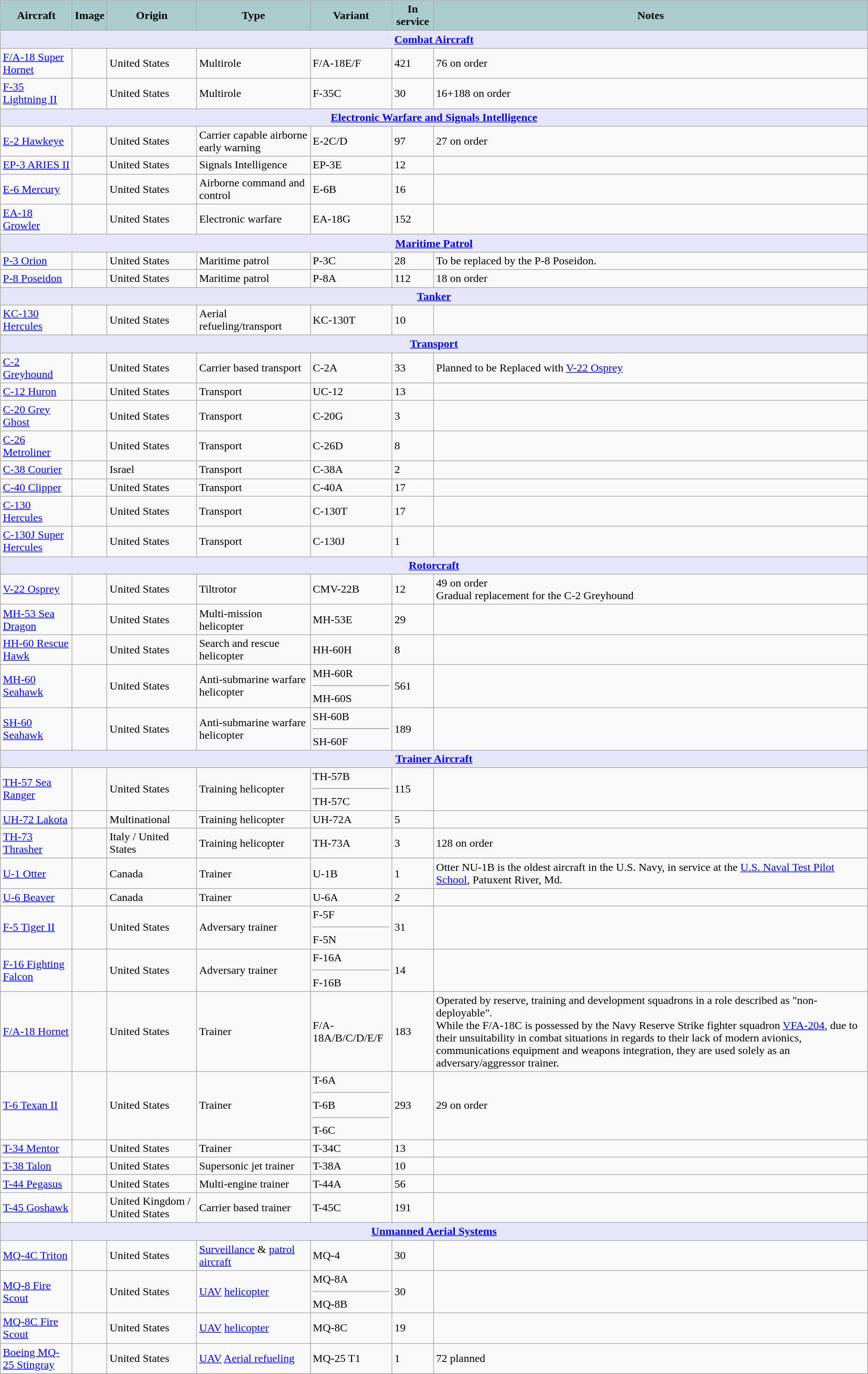<table class="wikitable">
<tr>
<th style="background:#acc;">Aircraft</th>
<th style="background:#acc;">Image</th>
<th style="background:#acc;">Origin</th>
<th style="background:#acc;">Type</th>
<th style="background:#acc;">Variant</th>
<th style="background:#acc;">In service</th>
<th style="background:#acc;">Notes</th>
</tr>
<tr>
<th colspan="7" style="align: center; background: lavender;"><a href='#'>Combat Aircraft</a></th>
</tr>
<tr>
<td><a href='#'>F/A-18 Super Hornet</a></td>
<td></td>
<td>United States</td>
<td>Multirole</td>
<td>F/A-18E/F</td>
<td>421</td>
<td>76 on order</td>
</tr>
<tr>
<td><a href='#'>F-35 Lightning II</a></td>
<td></td>
<td>United States</td>
<td>Multirole</td>
<td>F-35C</td>
<td>30</td>
<td>16+188 on order</td>
</tr>
<tr>
<th colspan="7" style="align: center; background: lavender;"><a href='#'>Electronic Warfare and Signals Intelligence</a></th>
</tr>
<tr>
<td><a href='#'>E-2 Hawkeye</a></td>
<td></td>
<td>United States</td>
<td>Carrier capable airborne early warning</td>
<td>E-2C/D</td>
<td>97</td>
<td>27 on order</td>
</tr>
<tr>
<td><a href='#'>EP-3 ARIES II</a></td>
<td></td>
<td>United States</td>
<td>Signals Intelligence</td>
<td>EP-3E</td>
<td>12</td>
<td></td>
</tr>
<tr>
<td><a href='#'>E-6 Mercury</a></td>
<td></td>
<td>United States</td>
<td>Airborne command and control</td>
<td>E-6B</td>
<td>16</td>
<td></td>
</tr>
<tr>
<td><a href='#'>EA-18 Growler</a></td>
<td></td>
<td>United States</td>
<td>Electronic warfare</td>
<td>EA-18G</td>
<td>152</td>
<td></td>
</tr>
<tr>
<th colspan="7" style="align: center; background: lavender;"><a href='#'>Maritime Patrol</a></th>
</tr>
<tr>
<td><a href='#'>P-3 Orion</a></td>
<td></td>
<td>United States</td>
<td>Maritime patrol</td>
<td>P-3C</td>
<td>28</td>
<td>To be replaced by the P-8 Poseidon.</td>
</tr>
<tr>
<td><a href='#'>P-8 Poseidon</a></td>
<td></td>
<td>United States</td>
<td>Maritime patrol</td>
<td>P-8A</td>
<td>112</td>
<td>18 on order</td>
</tr>
<tr>
<th colspan="7" style="align: center; background: lavender;"><a href='#'>Tanker</a></th>
</tr>
<tr>
<td><a href='#'>KC-130 Hercules</a></td>
<td></td>
<td>United States</td>
<td>Aerial refueling/transport</td>
<td>KC-130T</td>
<td>10</td>
<td></td>
</tr>
<tr>
<th colspan="7" style="align: center; background: lavender;"><a href='#'>Transport</a></th>
</tr>
<tr>
<td><a href='#'>C-2 Greyhound</a></td>
<td></td>
<td>United States</td>
<td>Carrier based transport</td>
<td>C-2A</td>
<td>33</td>
<td>Planned to be Replaced with <a href='#'>V-22 Osprey</a></td>
</tr>
<tr>
<td><a href='#'>C-12 Huron</a></td>
<td></td>
<td>United States</td>
<td>Transport</td>
<td>UC-12</td>
<td>13</td>
<td></td>
</tr>
<tr>
<td><a href='#'>C-20 Grey Ghost</a></td>
<td></td>
<td>United States</td>
<td>Transport</td>
<td>C-20G</td>
<td>3</td>
<td></td>
</tr>
<tr>
<td><a href='#'>C-26 Metroliner</a></td>
<td></td>
<td>United States</td>
<td>Transport</td>
<td>C-26D</td>
<td>8</td>
<td></td>
</tr>
<tr>
<td><a href='#'>C-38 Courier</a></td>
<td></td>
<td>Israel</td>
<td>Transport</td>
<td>C-38A</td>
<td>2</td>
<td></td>
</tr>
<tr>
<td><a href='#'>C-40 Clipper</a></td>
<td></td>
<td>United States</td>
<td>Transport</td>
<td>C-40A</td>
<td>17</td>
<td></td>
</tr>
<tr>
<td><a href='#'>C-130 Hercules</a></td>
<td></td>
<td>United States</td>
<td>Transport</td>
<td>C-130T</td>
<td>17</td>
<td></td>
</tr>
<tr>
<td><a href='#'>C-130J Super Hercules</a></td>
<td></td>
<td>United States</td>
<td>Transport</td>
<td>C-130J</td>
<td>1</td>
<td></td>
</tr>
<tr>
<th colspan="7" style="align: center; background: lavender;"><a href='#'>Rotorcraft</a></th>
</tr>
<tr>
<td><a href='#'>V-22 Osprey</a></td>
<td></td>
<td>United States</td>
<td>Tiltrotor</td>
<td>CMV-22B</td>
<td>12</td>
<td>49 on order<br>Gradual replacement for the C-2 Greyhound</td>
</tr>
<tr>
<td><a href='#'>MH-53 Sea Dragon</a></td>
<td></td>
<td>United States</td>
<td>Multi-mission helicopter</td>
<td>MH-53E</td>
<td>29</td>
<td></td>
</tr>
<tr>
<td><a href='#'>HH-60 Rescue Hawk</a></td>
<td></td>
<td>United States</td>
<td>Search and rescue helicopter</td>
<td>HH-60H</td>
<td>8</td>
<td></td>
</tr>
<tr>
<td><a href='#'>MH-60 Seahawk</a></td>
<td></td>
<td>United States</td>
<td>Anti-submarine warfare helicopter</td>
<td>MH-60R<hr>MH-60S</td>
<td>561</td>
<td></td>
</tr>
<tr>
<td><a href='#'>SH-60 Seahawk</a></td>
<td></td>
<td>United States</td>
<td>Anti-submarine warfare helicopter</td>
<td>SH-60B<hr>SH-60F</td>
<td>189</td>
<td></td>
</tr>
<tr>
<th colspan="7" style="align: center; background: lavender;"><a href='#'>Trainer Aircraft</a></th>
</tr>
<tr>
<td><a href='#'>TH-57 Sea Ranger</a></td>
<td></td>
<td>United States</td>
<td>Training helicopter</td>
<td>TH-57B<hr>TH-57C</td>
<td>115</td>
<td></td>
</tr>
<tr>
<td><a href='#'>UH-72 Lakota</a></td>
<td></td>
<td>Multinational</td>
<td>Training helicopter</td>
<td>UH-72A</td>
<td>5</td>
<td></td>
</tr>
<tr>
<td><a href='#'>TH-73 Thrasher</a></td>
<td></td>
<td>Italy / United States</td>
<td>Training helicopter</td>
<td>TH-73A</td>
<td>3</td>
<td>128 on order</td>
</tr>
<tr>
<td><a href='#'>U-1 Otter</a></td>
<td></td>
<td>Canada</td>
<td>Trainer</td>
<td>U-1B</td>
<td>1</td>
<td>Otter NU-1B is the oldest aircraft in the U.S. Navy, in service at the <a href='#'>U.S. Naval Test Pilot School</a>, Patuxent River, Md.</td>
</tr>
<tr>
<td><a href='#'>U-6 Beaver</a></td>
<td></td>
<td>Canada</td>
<td>Trainer</td>
<td>U-6A</td>
<td>2</td>
<td></td>
</tr>
<tr>
<td><a href='#'>F-5 Tiger II</a></td>
<td></td>
<td>United States</td>
<td>Adversary trainer</td>
<td>F-5F<hr>F-5N</td>
<td>31</td>
<td></td>
</tr>
<tr>
<td><a href='#'>F-16 Fighting Falcon</a></td>
<td></td>
<td>United States</td>
<td>Adversary trainer</td>
<td>F-16A<hr>F-16B</td>
<td>14</td>
<td></td>
</tr>
<tr>
<td><a href='#'>F/A-18 Hornet</a></td>
<td></td>
<td>United States</td>
<td>Trainer</td>
<td>F/A-18A/B/C/D/E/F</td>
<td>183</td>
<td>Operated by reserve, training and development squadrons in a role described as "non-deployable".<br>While the F/A-18C is possessed by the Navy Reserve Strike fighter squadron <a href='#'>VFA-204</a>, due to their unsuitability in combat situations in regards to their lack of modern avionics, communications equipment and weapons integration, they are used solely as an adversary/aggressor trainer.</td>
</tr>
<tr>
<td><a href='#'>T-6 Texan II</a></td>
<td></td>
<td>United States</td>
<td>Trainer</td>
<td>T-6A<hr>T-6B<hr>T-6C</td>
<td>293</td>
<td>29 on order</td>
</tr>
<tr>
<td><a href='#'>T-34 Mentor</a></td>
<td></td>
<td>United States</td>
<td>Trainer</td>
<td>T-34C</td>
<td>13</td>
<td></td>
</tr>
<tr>
<td><a href='#'>T-38 Talon</a></td>
<td></td>
<td>United States</td>
<td>Supersonic jet trainer</td>
<td>T-38A</td>
<td>10</td>
<td></td>
</tr>
<tr>
<td><a href='#'>T-44 Pegasus</a></td>
<td></td>
<td>United States</td>
<td>Multi-engine trainer</td>
<td>T-44A</td>
<td>56</td>
<td></td>
</tr>
<tr>
<td><a href='#'>T-45 Goshawk</a></td>
<td></td>
<td>United Kingdom / United States</td>
<td>Carrier based trainer</td>
<td>T-45C</td>
<td>191</td>
<td></td>
</tr>
<tr>
<th colspan="7" style="align: center; background: lavender;"><a href='#'>Unmanned Aerial Systems</a></th>
</tr>
<tr>
<td><a href='#'>MQ-4C Triton</a></td>
<td></td>
<td>United States</td>
<td><a href='#'>Surveillance</a> & <a href='#'>patrol aircraft</a></td>
<td>MQ-4</td>
<td>30</td>
<td></td>
</tr>
<tr>
<td><a href='#'>MQ-8 Fire Scout</a></td>
<td></td>
<td>United States</td>
<td><a href='#'>UAV</a> <a href='#'>helicopter</a></td>
<td>MQ-8A<hr>MQ-8B</td>
<td>30</td>
<td></td>
</tr>
<tr>
<td><a href='#'>MQ-8C Fire Scout</a></td>
<td></td>
<td>United States</td>
<td><a href='#'>UAV</a> <a href='#'>helicopter</a></td>
<td>MQ-8C</td>
<td>19</td>
<td></td>
</tr>
<tr>
<td><a href='#'>Boeing MQ-25 Stingray</a></td>
<td></td>
<td>United States</td>
<td><a href='#'>UAV</a> <a href='#'>Aerial refueling</a></td>
<td>MQ-25 T1</td>
<td>1</td>
<td>72 planned</td>
</tr>
</table>
